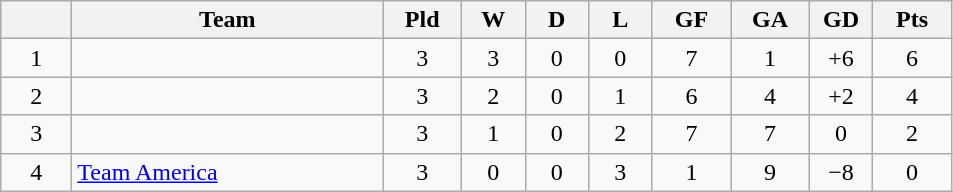<table class="wikitable" style="text-align: center;">
<tr>
<th style="width: 40px;"></th>
<th style="width: 200px;">Team</th>
<th style="width: 45px;">Pld</th>
<th style="width: 35px;">W</th>
<th style="width: 35px;">D</th>
<th style="width: 35px;">L</th>
<th style="width: 45px;">GF</th>
<th style="width: 45px;">GA</th>
<th style="width: 35px;">GD</th>
<th style="width: 45px;">Pts</th>
</tr>
<tr>
<td>1</td>
<td style="text-align: left;"></td>
<td>3</td>
<td>3</td>
<td>0</td>
<td>0</td>
<td>7</td>
<td>1</td>
<td>+6</td>
<td>6</td>
</tr>
<tr>
<td>2</td>
<td style="text-align: left;"></td>
<td>3</td>
<td>2</td>
<td>0</td>
<td>1</td>
<td>6</td>
<td>4</td>
<td>+2</td>
<td>4</td>
</tr>
<tr>
<td>3</td>
<td style="text-align: left;"></td>
<td>3</td>
<td>1</td>
<td>0</td>
<td>2</td>
<td>7</td>
<td>7</td>
<td>0</td>
<td>2</td>
</tr>
<tr>
<td>4</td>
<td style="text-align: left;"> <a href='#'>Team America</a></td>
<td>3</td>
<td>0</td>
<td>0</td>
<td>3</td>
<td>1</td>
<td>9</td>
<td>−8</td>
<td>0</td>
</tr>
</table>
